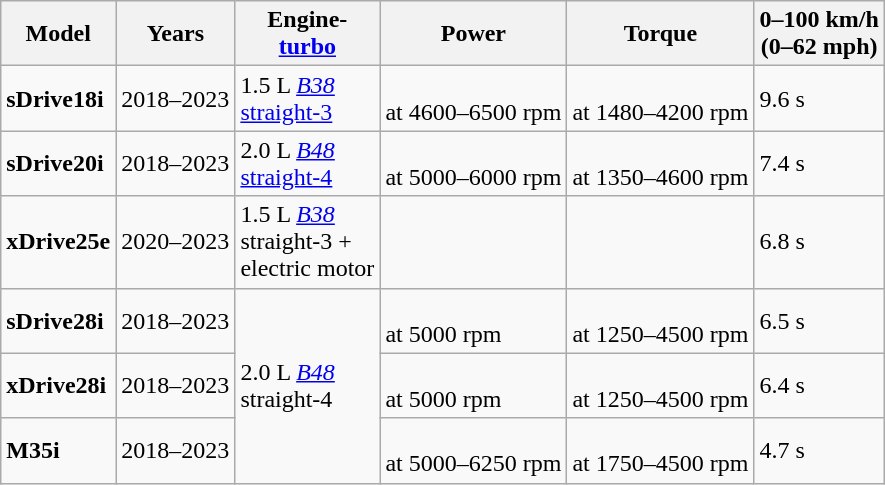<table class="wikitable sortable">
<tr>
<th>Model</th>
<th>Years</th>
<th>Engine-<br> <a href='#'>turbo</a></th>
<th>Power</th>
<th>Torque</th>
<th>0–100 km/h<br> (0–62 mph)</th>
</tr>
<tr>
<td><strong>sDrive18i</strong></td>
<td>2018–2023</td>
<td>1.5 L <a href='#'><em>B38</em></a> <br> <a href='#'>straight-3</a></td>
<td> <br> at 4600–6500 rpm</td>
<td> <br> at 1480–4200 rpm</td>
<td>9.6 s</td>
</tr>
<tr>
<td><strong>sDrive20i</strong></td>
<td>2018–2023</td>
<td>2.0 L <a href='#'><em>B48</em></a> <br> <a href='#'>straight-4</a></td>
<td> <br> at 5000–6000 rpm</td>
<td> <br> at 1350–4600 rpm</td>
<td>7.4 s</td>
</tr>
<tr>
<td><strong>xDrive25e</strong></td>
<td>2020–2023</td>
<td>1.5 L <a href='#'><em>B38</em></a> <br> straight-3 +<br> electric motor</td>
<td></td>
<td></td>
<td>6.8 s</td>
</tr>
<tr>
<td><strong>sDrive28i</strong></td>
<td>2018–2023</td>
<td rowspan="3">2.0 L <a href='#'><em>B48</em></a> <br> straight-4</td>
<td> <br> at 5000 rpm</td>
<td> <br> at 1250–4500 rpm</td>
<td>6.5 s</td>
</tr>
<tr>
<td><strong>xDrive28i</strong></td>
<td>2018–2023</td>
<td> <br> at 5000 rpm</td>
<td> <br> at 1250–4500 rpm</td>
<td>6.4 s</td>
</tr>
<tr>
<td><strong>M35i</strong></td>
<td>2018–2023</td>
<td> <br> at 5000–6250 rpm</td>
<td> <br> at 1750–4500 rpm</td>
<td>4.7 s</td>
</tr>
</table>
